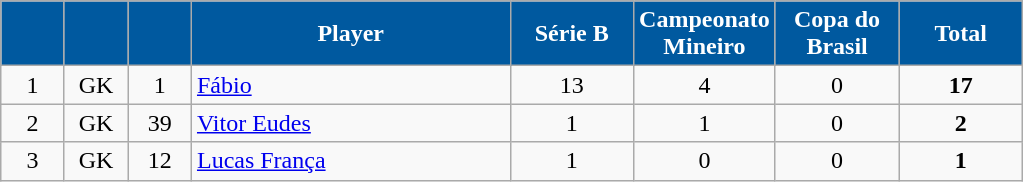<table class="wikitable sortable" style="text-align:center">
<tr>
<th style="background:#00599F; color:white; width:35px;"></th>
<th style="background:#00599F; color:white; width:35px;"></th>
<th style="background:#00599F; color:white; width:35px;"></th>
<th style="background:#00599F; color:white; width:205px;">Player</th>
<th style="background:#00599F; color:white; width:75px;">Série B</th>
<th style="background:#00599F; color:white; width:75px;">Campeonato Mineiro</th>
<th style="background:#00599F; color:white; width:75px;">Copa do Brasil</th>
<th style="background:#00599F; color:white; width:75px;">Total</th>
</tr>
<tr>
<td>1</td>
<td>GK</td>
<td>1</td>
<td align="left"> <a href='#'>Fábio</a></td>
<td>13</td>
<td>4</td>
<td>0</td>
<td><strong>17</strong></td>
</tr>
<tr>
<td>2</td>
<td>GK</td>
<td>39</td>
<td align="left"> <a href='#'>Vitor Eudes</a></td>
<td>1</td>
<td>1</td>
<td>0</td>
<td><strong>2</strong></td>
</tr>
<tr>
<td>3</td>
<td>GK</td>
<td>12</td>
<td align="left"> <a href='#'>Lucas França</a></td>
<td>1</td>
<td>0</td>
<td>0</td>
<td><strong>1</strong></td>
</tr>
</table>
